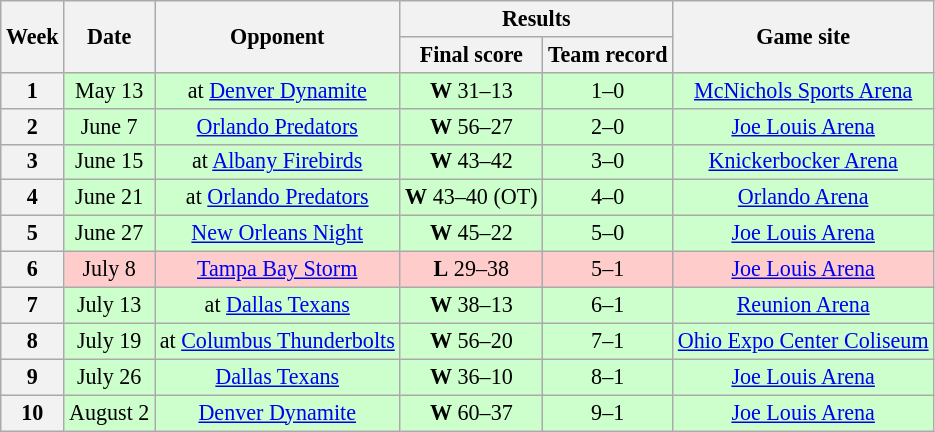<table class="wikitable" style="font-size: 92%;" "align=center">
<tr>
<th rowspan="2">Week</th>
<th rowspan="2">Date</th>
<th rowspan="2">Opponent</th>
<th colspan="2">Results</th>
<th rowspan="2">Game site</th>
</tr>
<tr>
<th>Final score</th>
<th>Team record</th>
</tr>
<tr style="background:#cfc">
<th>1</th>
<td style="text-align:center;">May 13</td>
<td style="text-align:center;">at <a href='#'>Denver Dynamite</a></td>
<td style="text-align:center;"><strong>W</strong> 31–13</td>
<td style="text-align:center;">1–0</td>
<td style="text-align:center;"><a href='#'>McNichols Sports Arena</a></td>
</tr>
<tr style="background:#cfc">
<th>2</th>
<td style="text-align:center;">June 7</td>
<td style="text-align:center;"><a href='#'>Orlando Predators</a></td>
<td style="text-align:center;"><strong>W</strong> 56–27</td>
<td style="text-align:center;">2–0</td>
<td style="text-align:center;"><a href='#'>Joe Louis Arena</a></td>
</tr>
<tr style="background:#cfc">
<th>3</th>
<td style="text-align:center;">June 15</td>
<td style="text-align:center;">at <a href='#'>Albany Firebirds</a></td>
<td style="text-align:center;"><strong>W</strong> 43–42</td>
<td style="text-align:center;">3–0</td>
<td style="text-align:center;"><a href='#'>Knickerbocker Arena</a></td>
</tr>
<tr style="background:#cfc">
<th>4</th>
<td style="text-align:center;">June 21</td>
<td style="text-align:center;">at <a href='#'>Orlando Predators</a></td>
<td style="text-align:center;"><strong>W</strong> 43–40 (OT)</td>
<td style="text-align:center;">4–0</td>
<td style="text-align:center;"><a href='#'>Orlando Arena</a></td>
</tr>
<tr style="background:#cfc">
<th>5</th>
<td style="text-align:center;">June 27</td>
<td style="text-align:center;"><a href='#'>New Orleans Night</a></td>
<td style="text-align:center;"><strong>W</strong> 45–22</td>
<td style="text-align:center;">5–0</td>
<td style="text-align:center;"><a href='#'>Joe Louis Arena</a></td>
</tr>
<tr style="background:#fcc">
<th>6</th>
<td style="text-align:center;">July 8</td>
<td style="text-align:center;"><a href='#'>Tampa Bay Storm</a></td>
<td style="text-align:center;"><strong>L</strong> 29–38</td>
<td style="text-align:center;">5–1</td>
<td style="text-align:center;"><a href='#'>Joe Louis Arena</a></td>
</tr>
<tr style="background:#cfc">
<th>7</th>
<td style="text-align:center;">July 13</td>
<td style="text-align:center;">at <a href='#'>Dallas Texans</a></td>
<td style="text-align:center;"><strong>W</strong> 38–13</td>
<td style="text-align:center;">6–1</td>
<td style="text-align:center;"><a href='#'>Reunion Arena</a></td>
</tr>
<tr style="background:#cfc">
<th>8</th>
<td style="text-align:center;">July 19</td>
<td style="text-align:center;">at <a href='#'>Columbus Thunderbolts</a></td>
<td style="text-align:center;"><strong>W</strong> 56–20</td>
<td style="text-align:center;">7–1</td>
<td style="text-align:center;"><a href='#'>Ohio Expo Center Coliseum</a></td>
</tr>
<tr style="background:#cfc">
<th>9</th>
<td style="text-align:center;">July 26</td>
<td style="text-align:center;"><a href='#'>Dallas Texans</a></td>
<td style="text-align:center;"><strong>W</strong> 36–10</td>
<td style="text-align:center;">8–1</td>
<td style="text-align:center;"><a href='#'>Joe Louis Arena</a></td>
</tr>
<tr style="background:#cfc">
<th>10</th>
<td style="text-align:center;">August 2</td>
<td style="text-align:center;"><a href='#'>Denver Dynamite</a></td>
<td style="text-align:center;"><strong>W</strong> 60–37</td>
<td style="text-align:center;">9–1</td>
<td style="text-align:center;"><a href='#'>Joe Louis Arena</a></td>
</tr>
</table>
